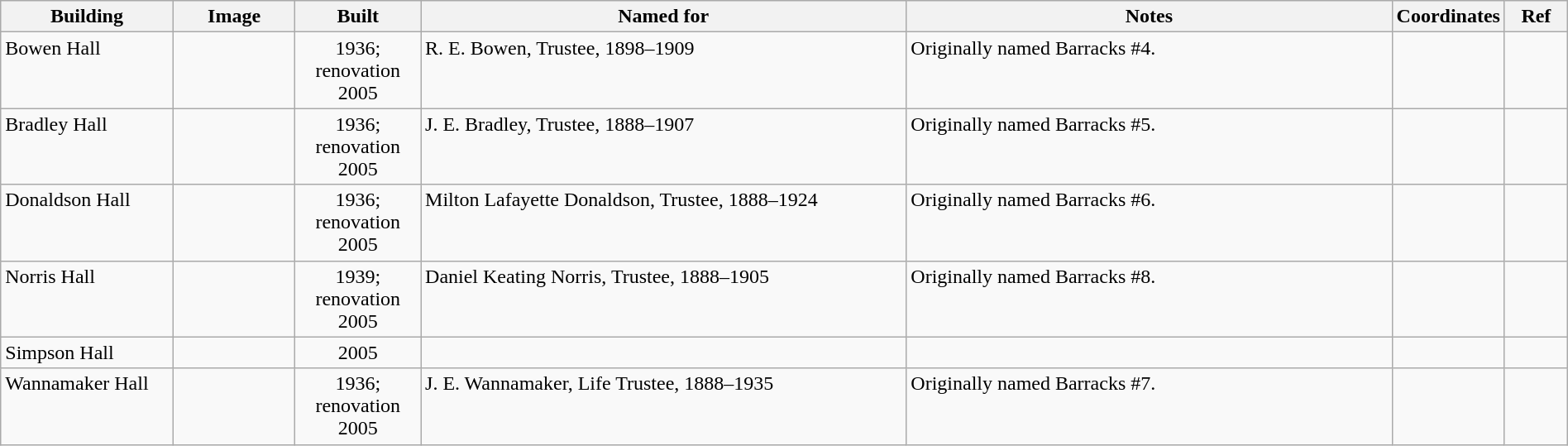<table class="wikitable sortable" style="width:100%">
<tr>
<th width=11%>Building</th>
<th width=101px class="unsortable">Image</th>
<th width=8%>Built</th>
<th width=31%>Named for</th>
<th width=31% class="unsortable">Notes</th>
<th width=7% class="unsortable">Coordinates</th>
<th width=4% class="unsortable">Ref</th>
</tr>
<tr valign="top">
<td>Bowen Hall</td>
<td align="center"></td>
<td align="center">1936; renovation 2005</td>
<td>R. E. Bowen, Trustee, 1898–1909</td>
<td>Originally named Barracks #4.</td>
<td><small></small></td>
<td align="center"></td>
</tr>
<tr valign="top">
<td>Bradley Hall</td>
<td align="center"></td>
<td align="center">1936; renovation 2005</td>
<td>J. E. Bradley, Trustee, 1888–1907</td>
<td>Originally named Barracks #5.</td>
<td><small></small></td>
<td align="center"></td>
</tr>
<tr valign="top">
<td>Donaldson Hall</td>
<td align="center"></td>
<td align="center">1936; renovation 2005</td>
<td>Milton Lafayette Donaldson, Trustee, 1888–1924</td>
<td>Originally named Barracks #6.</td>
<td><small></small></td>
<td align="center"></td>
</tr>
<tr valign="top">
<td>Norris Hall</td>
<td align="center"></td>
<td align="center">1939; renovation 2005</td>
<td>Daniel Keating Norris, Trustee, 1888–1905</td>
<td>Originally named Barracks #8.</td>
<td><small></small></td>
<td align="center"></td>
</tr>
<tr valign="top">
<td>Simpson Hall</td>
<td align="center"></td>
<td align="center">2005</td>
<td></td>
<td></td>
<td><small></small></td>
<td align="center"></td>
</tr>
<tr valign="top">
<td>Wannamaker Hall</td>
<td align="center"></td>
<td align="center">1936; renovation 2005</td>
<td>J. E. Wannamaker, Life Trustee, 1888–1935</td>
<td>Originally named Barracks #7.</td>
<td><small></small></td>
<td align="center"></td>
</tr>
</table>
